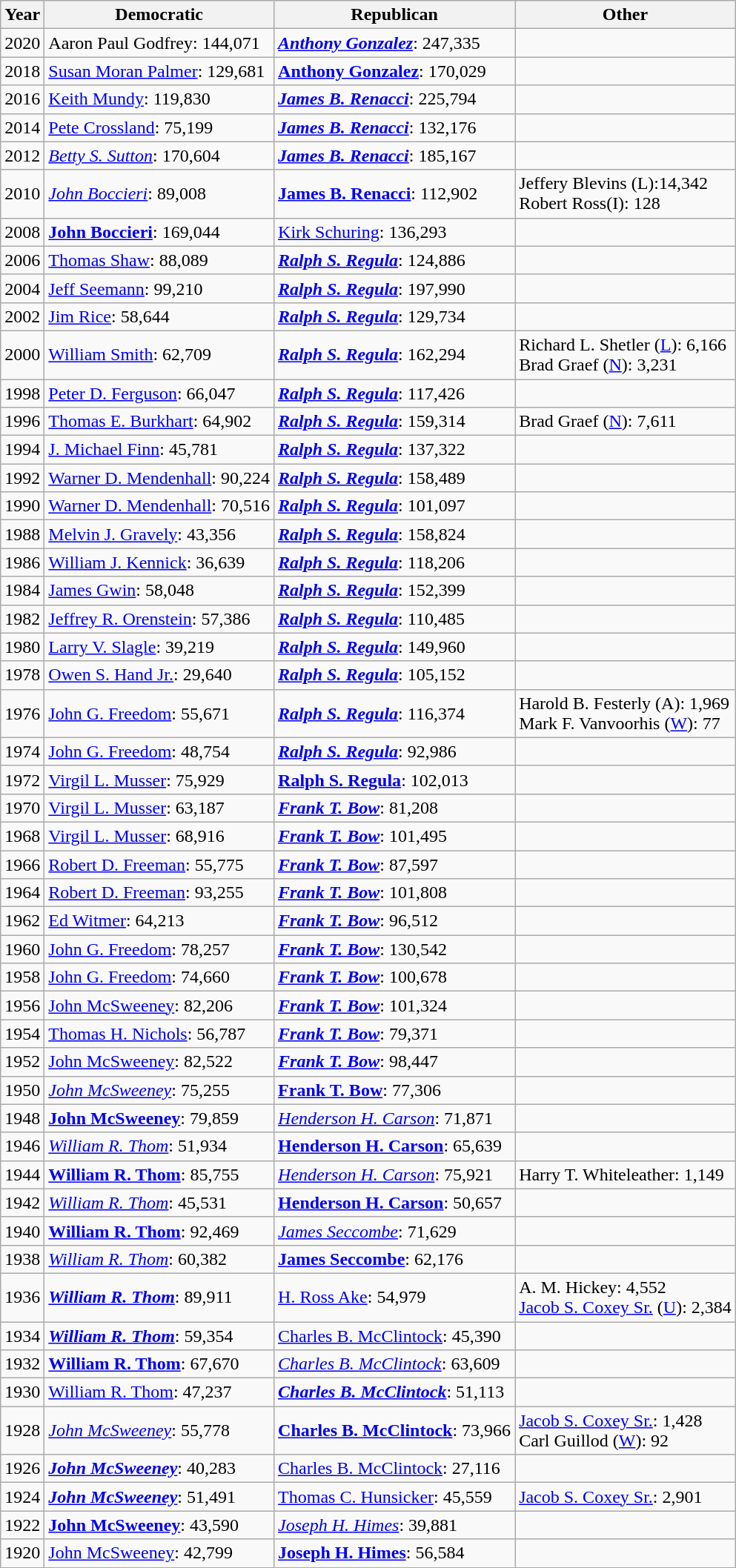<table class="wikitable">
<tr>
<th>Year</th>
<th>Democratic</th>
<th>Republican</th>
<th>Other</th>
</tr>
<tr>
<td>2020</td>
<td>Aaron Paul Godfrey: 144,071</td>
<td><strong><a href='#'><em>Anthony Gonzalez</em></a></strong>: 247,335</td>
<td></td>
</tr>
<tr>
<td>2018</td>
<td><a href='#'>Susan Moran Palmer</a>: 129,681</td>
<td><strong><a href='#'>Anthony Gonzalez</a></strong>: 170,029</td>
<td> </td>
</tr>
<tr>
<td>2016</td>
<td><a href='#'>Keith Mundy</a>: 119,830</td>
<td><strong><em><a href='#'>James B. Renacci</a></em></strong>: 225,794</td>
<td> </td>
</tr>
<tr>
<td>2014</td>
<td><a href='#'>Pete Crossland</a>: 75,199</td>
<td><strong><em><a href='#'>James B. Renacci</a></em></strong>: 132,176</td>
<td> </td>
</tr>
<tr>
<td>2012</td>
<td><em><a href='#'>Betty S. Sutton</a></em>: 170,604</td>
<td><strong><em><a href='#'>James B. Renacci</a></em></strong>: 185,167</td>
<td> </td>
</tr>
<tr>
<td>2010</td>
<td><em><a href='#'>John Boccieri</a></em>: 89,008</td>
<td><strong><a href='#'>James B. Renacci</a></strong>:  112,902</td>
<td>Jeffery Blevins (L):14,342<br>  Robert Ross(I): 128</td>
</tr>
<tr>
<td>2008</td>
<td><strong><a href='#'>John Boccieri</a></strong>: 169,044</td>
<td><a href='#'>Kirk Schuring</a>: 136,293</td>
<td> </td>
</tr>
<tr>
<td>2006</td>
<td><a href='#'>Thomas Shaw</a>: 88,089</td>
<td><strong><em><a href='#'>Ralph S. Regula</a></em></strong>: 124,886</td>
<td> </td>
</tr>
<tr>
<td>2004</td>
<td><a href='#'>Jeff Seemann</a>: 99,210</td>
<td><strong><em><a href='#'>Ralph S. Regula</a></em></strong>: 197,990</td>
<td> </td>
</tr>
<tr>
<td>2002</td>
<td><a href='#'>Jim Rice</a>: 58,644</td>
<td><strong><em><a href='#'>Ralph S. Regula</a></em></strong>: 129,734</td>
<td> </td>
</tr>
<tr>
<td>2000</td>
<td><a href='#'>William Smith</a>: 62,709</td>
<td><strong><em><a href='#'>Ralph S. Regula</a></em></strong>: 162,294</td>
<td>Richard L. Shetler (<a href='#'>L</a>): 6,166<br>Brad Graef (<a href='#'>N</a>): 3,231</td>
</tr>
<tr>
<td>1998</td>
<td><a href='#'>Peter D. Ferguson</a>: 66,047</td>
<td><strong><em><a href='#'>Ralph S. Regula</a></em></strong>: 117,426</td>
<td> </td>
</tr>
<tr>
<td>1996</td>
<td><a href='#'>Thomas E. Burkhart</a>: 64,902</td>
<td><strong><em><a href='#'>Ralph S. Regula</a></em></strong>: 159,314</td>
<td>Brad Graef (<a href='#'>N</a>): 7,611</td>
</tr>
<tr>
<td>1994</td>
<td><a href='#'>J. Michael Finn</a>: 45,781</td>
<td><strong><em><a href='#'>Ralph S. Regula</a></em></strong>: 137,322</td>
<td> </td>
</tr>
<tr>
<td>1992</td>
<td><a href='#'>Warner D. Mendenhall</a>: 90,224</td>
<td><strong><em><a href='#'>Ralph S. Regula</a></em></strong>: 158,489</td>
<td> </td>
</tr>
<tr>
<td>1990</td>
<td><a href='#'>Warner D. Mendenhall</a>: 70,516</td>
<td><strong><em><a href='#'>Ralph S. Regula</a></em></strong>: 101,097</td>
<td> </td>
</tr>
<tr>
<td>1988</td>
<td><a href='#'>Melvin J. Gravely</a>: 43,356</td>
<td><strong><em><a href='#'>Ralph S. Regula</a></em></strong>: 158,824</td>
<td> </td>
</tr>
<tr>
<td>1986</td>
<td><a href='#'>William J. Kennick</a>: 36,639</td>
<td><strong><em><a href='#'>Ralph S. Regula</a></em></strong>: 118,206</td>
<td> </td>
</tr>
<tr>
<td>1984</td>
<td><a href='#'>James Gwin</a>: 58,048</td>
<td><strong><em><a href='#'>Ralph S. Regula</a></em></strong>: 152,399</td>
<td> </td>
</tr>
<tr>
<td>1982</td>
<td><a href='#'>Jeffrey R. Orenstein</a>: 57,386</td>
<td><strong><em><a href='#'>Ralph S. Regula</a></em></strong>: 110,485</td>
<td> </td>
</tr>
<tr>
<td>1980</td>
<td><a href='#'>Larry V. Slagle</a>: 39,219</td>
<td><strong><em><a href='#'>Ralph S. Regula</a></em></strong>: 149,960</td>
<td> </td>
</tr>
<tr>
<td>1978</td>
<td><a href='#'>Owen S. Hand Jr.</a>: 29,640</td>
<td><strong><em><a href='#'>Ralph S. Regula</a></em></strong>: 105,152</td>
<td> </td>
</tr>
<tr>
<td>1976</td>
<td><a href='#'>John G. Freedom</a>: 55,671</td>
<td><strong><em><a href='#'>Ralph S. Regula</a></em></strong>: 116,374</td>
<td>Harold B. Festerly (A): 1,969<br>Mark F. Vanvoorhis (<a href='#'>W</a>): 77</td>
</tr>
<tr>
<td>1974</td>
<td><a href='#'>John G. Freedom</a>: 48,754</td>
<td><strong><em><a href='#'>Ralph S. Regula</a></em></strong>: 92,986</td>
<td> </td>
</tr>
<tr>
<td>1972</td>
<td><a href='#'>Virgil L. Musser</a>: 75,929</td>
<td><strong><a href='#'>Ralph S. Regula</a></strong>: 102,013</td>
<td> </td>
</tr>
<tr>
<td>1970</td>
<td><a href='#'>Virgil L. Musser</a>: 63,187</td>
<td><strong><em><a href='#'>Frank T. Bow</a></em></strong>: 81,208</td>
<td> </td>
</tr>
<tr>
<td>1968</td>
<td><a href='#'>Virgil L. Musser</a>: 68,916</td>
<td><strong><em><a href='#'>Frank T. Bow</a></em></strong>: 101,495</td>
<td> </td>
</tr>
<tr>
<td>1966</td>
<td><a href='#'>Robert D. Freeman</a>: 55,775</td>
<td><strong><em><a href='#'>Frank T. Bow</a></em></strong>: 87,597</td>
<td> </td>
</tr>
<tr>
<td>1964</td>
<td><a href='#'>Robert D. Freeman</a>: 93,255</td>
<td><strong><em><a href='#'>Frank T. Bow</a></em></strong>: 101,808</td>
<td> </td>
</tr>
<tr>
<td>1962</td>
<td><a href='#'>Ed Witmer</a>: 64,213</td>
<td><strong><em><a href='#'>Frank T. Bow</a></em></strong>: 96,512</td>
<td> </td>
</tr>
<tr>
<td>1960</td>
<td><a href='#'>John G. Freedom</a>: 78,257</td>
<td><strong><em><a href='#'>Frank T. Bow</a></em></strong>: 130,542</td>
<td> </td>
</tr>
<tr>
<td>1958</td>
<td><a href='#'>John G. Freedom</a>: 74,660</td>
<td><strong><em><a href='#'>Frank T. Bow</a></em></strong>: 100,678</td>
<td> </td>
</tr>
<tr>
<td>1956</td>
<td><a href='#'>John McSweeney</a>: 82,206</td>
<td><strong><em><a href='#'>Frank T. Bow</a></em></strong>: 101,324</td>
<td> </td>
</tr>
<tr>
<td>1954</td>
<td><a href='#'>Thomas H. Nichols</a>: 56,787</td>
<td><strong><em><a href='#'>Frank T. Bow</a></em></strong>: 79,371</td>
<td> </td>
</tr>
<tr>
<td>1952</td>
<td><a href='#'>John McSweeney</a>: 82,522</td>
<td><strong><em><a href='#'>Frank T. Bow</a></em></strong>: 98,447</td>
<td> </td>
</tr>
<tr>
<td>1950</td>
<td><em><a href='#'>John McSweeney</a></em>: 75,255</td>
<td><strong><a href='#'>Frank T. Bow</a></strong>: 77,306</td>
<td> </td>
</tr>
<tr>
<td>1948</td>
<td><strong><a href='#'>John McSweeney</a></strong>: 79,859</td>
<td><em><a href='#'>Henderson H. Carson</a></em>: 71,871</td>
<td> </td>
</tr>
<tr>
<td>1946</td>
<td><em><a href='#'>William R. Thom</a></em>: 51,934</td>
<td><strong><a href='#'>Henderson H. Carson</a></strong>: 65,639</td>
<td> </td>
</tr>
<tr>
<td>1944</td>
<td><strong><a href='#'>William R. Thom</a></strong>: 85,755</td>
<td><em><a href='#'>Henderson H. Carson</a></em>: 75,921</td>
<td>Harry T. Whiteleather: 1,149</td>
</tr>
<tr>
<td>1942</td>
<td><em><a href='#'>William R. Thom</a></em>: 45,531</td>
<td><strong><a href='#'>Henderson H. Carson</a></strong>: 50,657</td>
<td> </td>
</tr>
<tr>
<td>1940</td>
<td><strong><a href='#'>William R. Thom</a></strong>: 92,469</td>
<td><em><a href='#'>James Seccombe</a></em>: 71,629</td>
<td> </td>
</tr>
<tr>
<td>1938</td>
<td><em><a href='#'>William R. Thom</a></em>: 60,382</td>
<td><strong><a href='#'>James Seccombe</a></strong>: 62,176</td>
<td> </td>
</tr>
<tr>
<td>1936</td>
<td><strong><em><a href='#'>William R. Thom</a></em></strong>: 89,911</td>
<td><a href='#'>H. Ross Ake</a>: 54,979</td>
<td>A. M. Hickey: 4,552<br><a href='#'>Jacob S. Coxey Sr.</a> (<a href='#'>U</a>): 2,384</td>
</tr>
<tr>
<td>1934</td>
<td><strong><em><a href='#'>William R. Thom</a></em></strong>: 59,354</td>
<td><a href='#'>Charles B. McClintock</a>: 45,390</td>
<td> </td>
</tr>
<tr>
<td>1932</td>
<td><strong><a href='#'>William R. Thom</a></strong>: 67,670</td>
<td><em><a href='#'>Charles B. McClintock</a></em>: 63,609</td>
<td> </td>
</tr>
<tr>
<td>1930</td>
<td><a href='#'>William R. Thom</a>: 47,237</td>
<td><strong><em><a href='#'>Charles B. McClintock</a></em></strong>: 51,113</td>
<td> </td>
</tr>
<tr>
<td>1928</td>
<td><em><a href='#'>John McSweeney</a></em>: 55,778</td>
<td><strong><a href='#'>Charles B. McClintock</a></strong>: 73,966</td>
<td><a href='#'>Jacob S. Coxey Sr.</a>: 1,428<br>Carl Guillod (<a href='#'>W</a>): 92</td>
</tr>
<tr>
<td>1926</td>
<td><strong><em><a href='#'>John McSweeney</a></em></strong>: 40,283</td>
<td><a href='#'>Charles B. McClintock</a>: 27,116</td>
<td> </td>
</tr>
<tr>
<td>1924</td>
<td><strong><em><a href='#'>John McSweeney</a></em></strong>: 51,491</td>
<td><a href='#'>Thomas C. Hunsicker</a>: 45,559</td>
<td><a href='#'>Jacob S. Coxey Sr.</a>: 2,901</td>
</tr>
<tr>
<td>1922</td>
<td><strong><a href='#'>John McSweeney</a></strong>: 43,590</td>
<td><em><a href='#'>Joseph H. Himes</a></em>: 39,881</td>
<td> </td>
</tr>
<tr>
<td>1920</td>
<td><a href='#'>John McSweeney</a>: 42,799</td>
<td><strong><a href='#'>Joseph H. Himes</a></strong>: 56,584</td>
<td> </td>
</tr>
</table>
